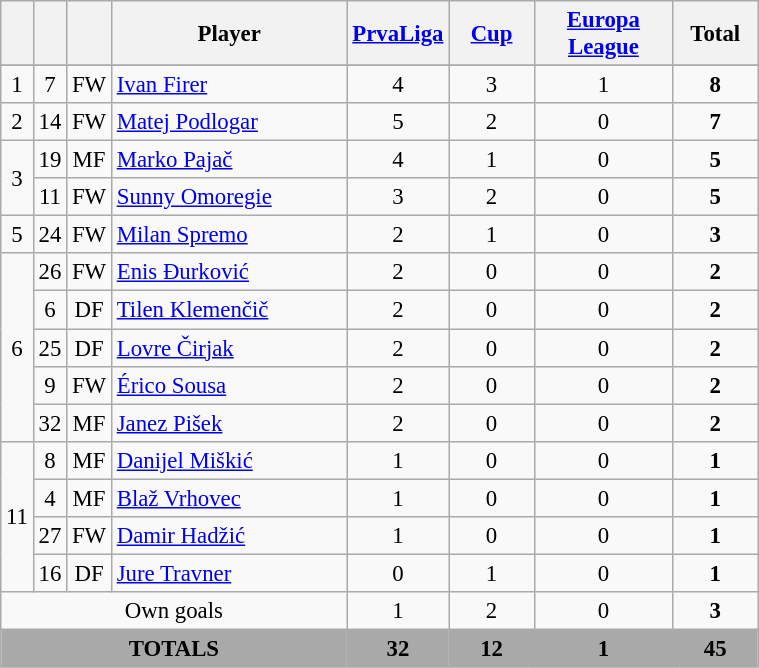<table class="wikitable sortable" style="font-size:95%; text-align:center">
<tr>
<th width=10></th>
<th width=10></th>
<th width=10></th>
<th width=150>Player</th>
<th width=50><a href='#'>PrvaLiga</a></th>
<th width=50><a href='#'>Cup</a></th>
<th width=85px><a href='#'>Europa League</a></th>
<th width=50>Total</th>
</tr>
<tr>
</tr>
<tr>
<td>1</td>
<td>7</td>
<td>FW</td>
<td align=left> <a href='#'>Ivan Firer</a></td>
<td>4</td>
<td>3</td>
<td>1</td>
<td><strong>8</strong></td>
</tr>
<tr>
<td>2</td>
<td>14</td>
<td>FW</td>
<td align=left> <a href='#'>Matej Podlogar</a></td>
<td>5</td>
<td>2</td>
<td>0</td>
<td><strong>7</strong></td>
</tr>
<tr>
<td rowspan="2">3</td>
<td>19</td>
<td>MF</td>
<td align=left> <a href='#'>Marko Pajač</a></td>
<td>4</td>
<td>1</td>
<td>0</td>
<td><strong>5</strong></td>
</tr>
<tr>
<td>11</td>
<td>FW</td>
<td align=left> <a href='#'>Sunny Omoregie</a></td>
<td>3</td>
<td>2</td>
<td>0</td>
<td><strong>5</strong></td>
</tr>
<tr>
<td>5</td>
<td>24</td>
<td>FW</td>
<td align=left> <a href='#'>Milan Spremo</a></td>
<td>2</td>
<td>1</td>
<td>0</td>
<td><strong>3</strong></td>
</tr>
<tr>
<td rowspan="5">6</td>
<td>26</td>
<td>FW</td>
<td align=left> <a href='#'>Enis Đurković</a></td>
<td>2</td>
<td>0</td>
<td>0</td>
<td><strong>2</strong></td>
</tr>
<tr>
<td>6</td>
<td>DF</td>
<td align=left> <a href='#'>Tilen Klemenčič</a></td>
<td>2</td>
<td>0</td>
<td>0</td>
<td><strong>2</strong></td>
</tr>
<tr>
<td>25</td>
<td>DF</td>
<td align=left> <a href='#'>Lovre Čirjak</a></td>
<td>2</td>
<td>0</td>
<td>0</td>
<td><strong>2</strong></td>
</tr>
<tr>
<td>9</td>
<td>FW</td>
<td align=left> <a href='#'>Érico Sousa</a></td>
<td>2</td>
<td>0</td>
<td>0</td>
<td><strong>2</strong></td>
</tr>
<tr>
<td>32</td>
<td>MF</td>
<td align=left> <a href='#'>Janez Pišek</a></td>
<td>2</td>
<td>0</td>
<td>0</td>
<td><strong>2</strong></td>
</tr>
<tr>
<td rowspan="4">11</td>
<td>8</td>
<td>MF</td>
<td align=left> <a href='#'>Danijel Miškić</a></td>
<td>1</td>
<td>0</td>
<td>0</td>
<td><strong>1</strong></td>
</tr>
<tr>
<td>4</td>
<td>MF</td>
<td align=left> <a href='#'>Blaž Vrhovec</a></td>
<td>1</td>
<td>0</td>
<td>0</td>
<td><strong>1</strong></td>
</tr>
<tr>
<td>27</td>
<td>FW</td>
<td align=left> <a href='#'>Damir Hadžić</a></td>
<td>1</td>
<td>0</td>
<td>0</td>
<td><strong>1</strong></td>
</tr>
<tr>
<td>16</td>
<td>DF</td>
<td align=left> <a href='#'>Jure Travner</a></td>
<td>0</td>
<td>1</td>
<td>0</td>
<td><strong>1</strong></td>
</tr>
<tr>
<td colspan="4">Own goals</td>
<td>1</td>
<td>2</td>
<td>0</td>
<td><strong>3</strong></td>
</tr>
<tr bgcolor="#A9A9A9">
<td colspan=4><strong>TOTALS</strong></td>
<td><strong>32</strong></td>
<td><strong>12</strong></td>
<td><strong>1</strong></td>
<td><strong>45</strong></td>
</tr>
</table>
